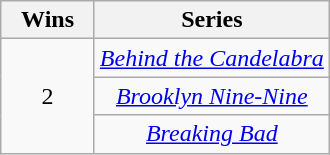<table class="wikitable" style="text-align: center">
<tr>
<th scope="col" width="55">Wins</th>
<th scope="col" align="center">Series</th>
</tr>
<tr>
<td rowspan="3" style="text-align:center">2</td>
<td><em><a href='#'>Behind the Candelabra</a></em></td>
</tr>
<tr>
<td><em><a href='#'>Brooklyn Nine-Nine</a></em></td>
</tr>
<tr>
<td><em><a href='#'>Breaking Bad</a></em></td>
</tr>
</table>
